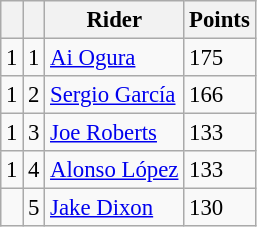<table class="wikitable" style="font-size: 95%;">
<tr>
<th></th>
<th></th>
<th>Rider</th>
<th>Points</th>
</tr>
<tr>
<td> 1</td>
<td align=center>1</td>
<td> <a href='#'>Ai Ogura</a></td>
<td align=left>175</td>
</tr>
<tr>
<td> 1</td>
<td align=center>2</td>
<td> <a href='#'>Sergio García</a></td>
<td align=left>166</td>
</tr>
<tr>
<td> 1</td>
<td align=center>3</td>
<td> <a href='#'>Joe Roberts</a></td>
<td align=left>133</td>
</tr>
<tr>
<td> 1</td>
<td align=center>4</td>
<td> <a href='#'>Alonso López</a></td>
<td align=left>133</td>
</tr>
<tr>
<td></td>
<td align=center>5</td>
<td> <a href='#'>Jake Dixon</a></td>
<td align=left>130</td>
</tr>
</table>
